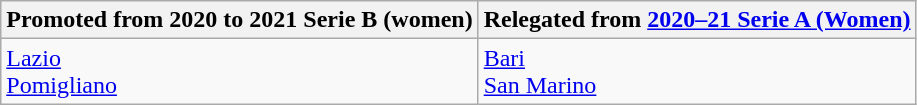<table class="wikitable">
<tr>
<th>Promoted from 2020 to 2021 Serie B (women)</th>
<th>Relegated from <a href='#'>2020–21 Serie A (Women)</a></th>
</tr>
<tr>
<td><a href='#'>Lazio</a><br><a href='#'>Pomigliano</a></td>
<td><a href='#'>Bari</a><br><a href='#'>San Marino</a></td>
</tr>
</table>
